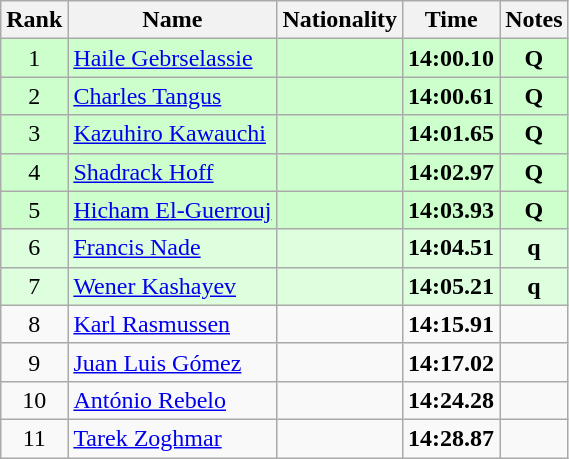<table class="wikitable sortable" style="text-align:center">
<tr>
<th>Rank</th>
<th>Name</th>
<th>Nationality</th>
<th>Time</th>
<th>Notes</th>
</tr>
<tr bgcolor=ccffcc>
<td>1</td>
<td align=left><a href='#'>Haile Gebrselassie</a></td>
<td align=left></td>
<td><strong>14:00.10</strong></td>
<td><strong>Q</strong></td>
</tr>
<tr bgcolor=ccffcc>
<td>2</td>
<td align=left><a href='#'>Charles Tangus</a></td>
<td align=left></td>
<td><strong>14:00.61</strong></td>
<td><strong>Q</strong></td>
</tr>
<tr bgcolor=ccffcc>
<td>3</td>
<td align=left><a href='#'>Kazuhiro Kawauchi</a></td>
<td align=left></td>
<td><strong>14:01.65</strong></td>
<td><strong>Q</strong></td>
</tr>
<tr bgcolor=ccffcc>
<td>4</td>
<td align=left><a href='#'>Shadrack Hoff</a></td>
<td align=left></td>
<td><strong>14:02.97</strong></td>
<td><strong>Q</strong></td>
</tr>
<tr bgcolor=ccffcc>
<td>5</td>
<td align=left><a href='#'>Hicham El-Guerrouj</a></td>
<td align=left></td>
<td><strong>14:03.93</strong></td>
<td><strong>Q</strong></td>
</tr>
<tr bgcolor=ddffdd>
<td>6</td>
<td align=left><a href='#'>Francis Nade</a></td>
<td align=left></td>
<td><strong>14:04.51</strong></td>
<td><strong>q</strong></td>
</tr>
<tr bgcolor=ddffdd>
<td>7</td>
<td align=left><a href='#'>Wener Kashayev</a></td>
<td align=left></td>
<td><strong>14:05.21</strong></td>
<td><strong>q</strong></td>
</tr>
<tr>
<td>8</td>
<td align=left><a href='#'>Karl Rasmussen</a></td>
<td align=left></td>
<td><strong>14:15.91</strong></td>
<td></td>
</tr>
<tr>
<td>9</td>
<td align=left><a href='#'>Juan Luis Gómez</a></td>
<td align=left></td>
<td><strong>14:17.02</strong></td>
<td></td>
</tr>
<tr>
<td>10</td>
<td align=left><a href='#'>António Rebelo</a></td>
<td align=left></td>
<td><strong>14:24.28</strong></td>
<td></td>
</tr>
<tr>
<td>11</td>
<td align=left><a href='#'>Tarek Zoghmar</a></td>
<td align=left></td>
<td><strong>14:28.87</strong></td>
<td></td>
</tr>
</table>
